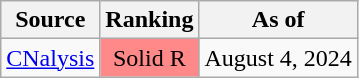<table class="wikitable">
<tr>
<th>Source</th>
<th>Ranking</th>
<th>As of</th>
</tr>
<tr>
<td><a href='#'>CNalysis</a></td>
<td style="background:#FF8888" data-sort-value="4" align="center">Solid R</td>
<td>August 4, 2024</td>
</tr>
</table>
